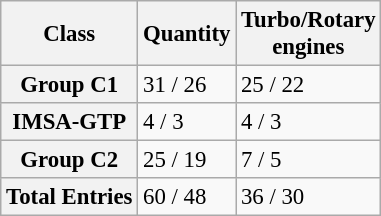<table class="wikitable" style="font-size: 95%">
<tr>
<th>Class</th>
<th>Quantity</th>
<th>Turbo/Rotary<br>engines</th>
</tr>
<tr>
<th>Group C1</th>
<td>31 / 26</td>
<td>25 / 22</td>
</tr>
<tr>
<th>IMSA-GTP</th>
<td>4 / 3</td>
<td>4 / 3</td>
</tr>
<tr>
<th>Group C2</th>
<td>25 / 19</td>
<td>7 / 5</td>
</tr>
<tr>
<th>Total Entries</th>
<td>60 / 48</td>
<td>36 / 30</td>
</tr>
</table>
